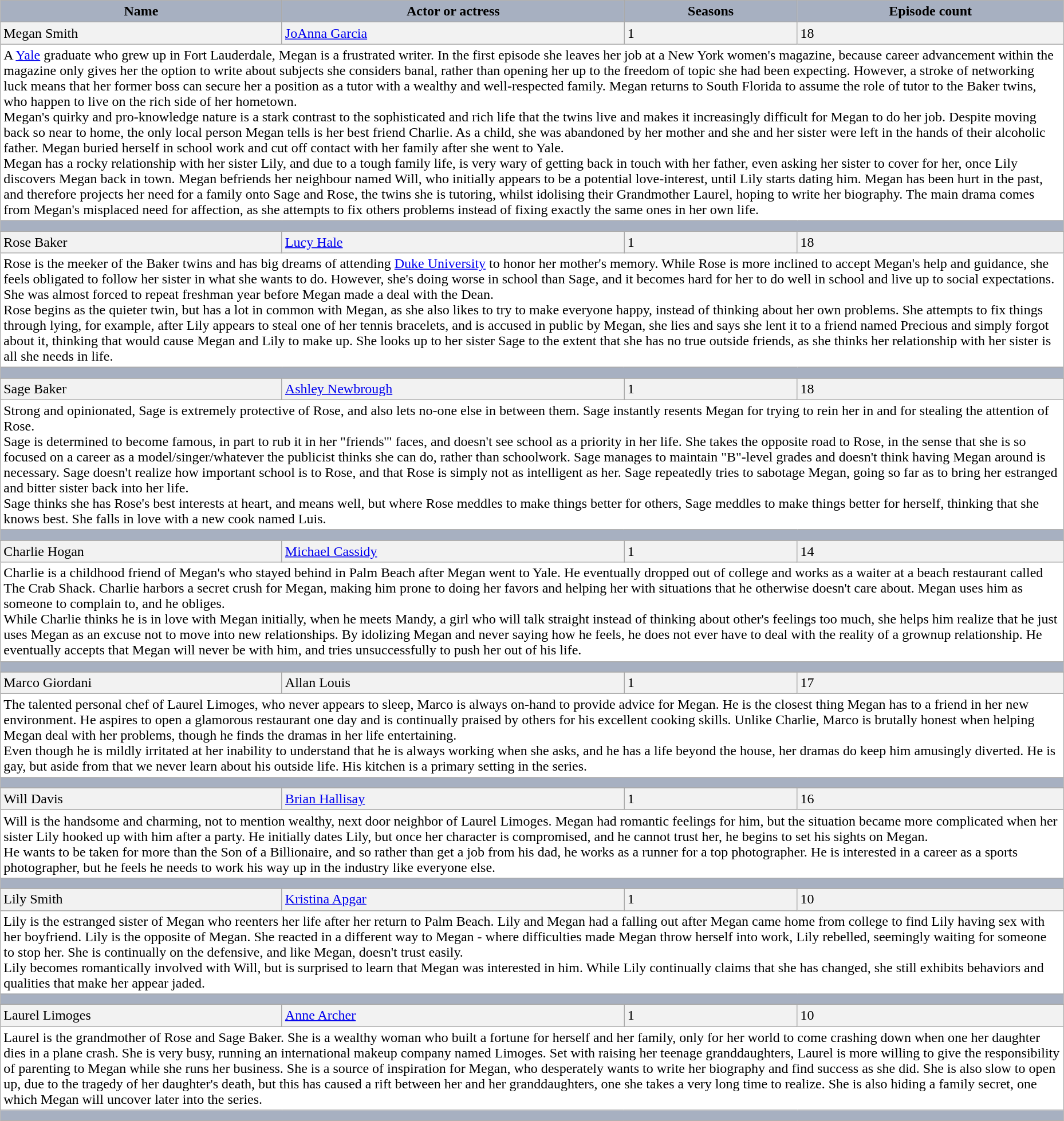<table class="wikitable" style="width:98%; margin:auto; background-color:#FFFFFF">
<tr>
<th style="background-color: #A7B0C1;">Name</th>
<th style="background-color: #A7B0C1;">Actor or actress</th>
<th style="background-color: #A7B0C1;">Seasons</th>
<th style="background-color: #A7B0C1;">Episode count</th>
</tr>
<tr style="background-color: #F2F2F2;" |>
<td><span></span>Megan Smith</td>
<td><a href='#'>JoAnna Garcia</a></td>
<td>1</td>
<td>18</td>
</tr>
<tr>
<td colspan="5" height="5" sadvfsdavs>A <a href='#'>Yale</a> graduate who grew up in Fort Lauderdale, Megan is a frustrated writer. In the first episode she leaves her job at a New York women's magazine, because career advancement within the magazine only gives her the option to write about subjects she considers banal, rather than opening her up to the freedom of topic she had been expecting. However, a stroke of networking luck means that her former boss can secure her a position as a tutor with a wealthy and well-respected family. Megan returns to South Florida to assume the role of tutor to the Baker twins, who happen to live on the rich side of her hometown.<br>Megan's quirky and pro-knowledge nature is a stark contrast to the sophisticated and rich life that the twins live and makes it increasingly difficult for Megan to do her job. Despite moving back so near to home, the only local person Megan tells is her best friend Charlie.  As a child, she was abandoned by her mother and she and her sister were left in the hands of their alcoholic father. Megan buried herself in school work and cut off contact with her family after she went to Yale.<br>Megan has a rocky relationship with her sister Lily, and due to a tough family life, is very wary of getting back in touch with her father, even asking her sister to cover for her, once Lily discovers Megan back in town. Megan befriends her neighbour named Will, who initially appears to be a potential love-interest, until Lily starts dating him. Megan has been hurt in the past, and therefore projects her need for a family onto Sage and Rose, the twins she is tutoring, whilst idolising their Grandmother Laurel, hoping to write her biography. The main drama comes from Megan's misplaced need for affection, as she attempts to fix others problems instead of fixing exactly the same ones in her own life.</td>
</tr>
<tr>
<td colspan="5" height="5" bgcolor="#A7B0C1"></td>
</tr>
<tr>
</tr>
<tr style="background-color: #F2F2F2;" |>
<td><span></span>Rose Baker</td>
<td><a href='#'>Lucy Hale</a></td>
<td>1</td>
<td>18</td>
</tr>
<tr>
<td colspan="5" height="5" sadvfsdavs>Rose is the meeker of the Baker twins and has big dreams of attending <a href='#'>Duke University</a> to honor her mother's memory. While Rose is more inclined to accept Megan's help and guidance, she feels obligated to follow her sister in what she wants to do. However, she's doing worse in school than Sage, and it becomes hard for her to do well in school and live up to social expectations. She was almost forced to repeat freshman year before Megan made a deal with the Dean.<br>Rose begins as the quieter twin, but has a lot in common with Megan, as she also likes to try to make everyone happy, instead of thinking about her own problems. She attempts to fix things through lying, for example, after Lily appears to steal one of her tennis bracelets, and is accused in public by Megan, she lies and says she lent it to a friend named Precious and simply forgot about it, thinking that would cause Megan and Lily to make up. She looks up to her sister Sage to the extent that she has no true outside friends, as she thinks her relationship with her sister is all she needs in life.</td>
</tr>
<tr>
<td colspan="5" height="5" bgcolor="#A7B0C1"></td>
</tr>
<tr>
</tr>
<tr style="background-color: #F2F2F2;" |>
<td><span></span>Sage Baker</td>
<td><a href='#'>Ashley Newbrough</a></td>
<td>1</td>
<td>18</td>
</tr>
<tr>
<td colspan="5" height="5" sadvfsdavs>Strong and opinionated, Sage is extremely protective of Rose, and also lets no-one else in between them.  Sage instantly resents Megan for trying to rein her in and for stealing the attention of Rose.<br>Sage is determined to become famous, in part to rub it in her "friends'" faces, and doesn't see school as a priority in her life.  She takes the opposite road to Rose, in the sense that she is so focused on a career as a model/singer/whatever the publicist thinks she can do, rather than schoolwork.  Sage manages to maintain "B"-level grades and doesn't think having Megan around is necessary. Sage doesn't realize how important school is to Rose, and that Rose is simply not as intelligent as her. Sage repeatedly tries to sabotage Megan, going so far as to bring her estranged and bitter sister back into her life.<br>Sage thinks she has Rose's best interests at heart, and means well, but where Rose meddles to make things better for others, Sage meddles to make things better for herself, thinking that she knows best. She falls in love with a new cook named Luis.</td>
</tr>
<tr>
<td colspan="5" height="5" bgcolor="#A7B0C1"></td>
</tr>
<tr>
</tr>
<tr style="background-color: #F2F2F2;" |>
<td><span></span>Charlie Hogan</td>
<td><a href='#'>Michael Cassidy</a></td>
<td>1</td>
<td>14</td>
</tr>
<tr>
<td colspan="5" height="5" sadvfsdavs>Charlie is a childhood friend of Megan's who stayed behind in Palm Beach after Megan went to Yale.  He eventually dropped out of college and works as a waiter at a beach restaurant called The Crab Shack. Charlie harbors a secret crush for Megan, making him prone to doing her favors and helping her with situations that he otherwise doesn't care about. Megan uses him as someone to complain to, and he obliges.<br>While Charlie thinks he is in love with Megan initially, when he meets Mandy, a girl who will talk straight instead of thinking about other's feelings too much, she helps him realize that he just uses Megan as an excuse not to move into new relationships.   By idolizing Megan and never saying how he feels, he does not ever have to deal with the reality of a grownup relationship.  He eventually accepts that Megan will never be with him, and tries unsuccessfully to push her out of his life.</td>
</tr>
<tr>
<td colspan="5" height="5" bgcolor="#A7B0C1"></td>
</tr>
<tr>
</tr>
<tr style="background-color: #F2F2F2;" |>
<td><span></span>Marco Giordani</td>
<td>Allan Louis</td>
<td>1</td>
<td>17</td>
</tr>
<tr>
<td colspan="5" height="5" sadvfsdavs>The talented personal chef of Laurel Limoges, who never appears to sleep, Marco is always on-hand to provide advice for Megan.  He is the closest thing Megan has to a friend in her new environment. He aspires to open a glamorous restaurant one day and is continually praised by others for his excellent cooking skills. Unlike Charlie, Marco is brutally honest when helping Megan deal with her problems, though he finds the dramas in her life entertaining.<br>Even though he is mildly irritated at her inability to understand that he is always working when she asks, and he has a life beyond the house, her dramas do keep him amusingly diverted. He is gay, but aside from that we never learn about his outside life.  His kitchen is a primary setting in the series.</td>
</tr>
<tr>
<td colspan="5" height="5" bgcolor="#A7B0C1"></td>
</tr>
<tr>
</tr>
<tr style="background-color: #F2F2F2;" |>
<td><span></span>Will Davis</td>
<td><a href='#'>Brian Hallisay</a></td>
<td>1</td>
<td>16</td>
</tr>
<tr>
<td colspan="5" height="5" sadvfsdavs>Will is the handsome and charming, not to mention wealthy, next door neighbor of Laurel Limoges. Megan had romantic feelings for him, but the situation became more complicated when her sister Lily hooked up with him after a party. He initially dates Lily, but once her character is compromised, and he cannot trust her, he begins to set his sights on Megan.<br>He wants to be taken for more than the Son of a Billionaire, and so rather than get a job from his dad, he works as a runner for a top photographer. He is interested in a career as a sports photographer, but he feels he needs to work his way up in the industry like everyone else.</td>
</tr>
<tr>
<td colspan="5" height="5" bgcolor="#A7B0C1"></td>
</tr>
<tr>
</tr>
<tr style="background-color: #F2F2F2;" |>
<td><span></span>Lily Smith</td>
<td><a href='#'>Kristina Apgar</a></td>
<td>1</td>
<td>10</td>
</tr>
<tr>
<td colspan="5" height="5" sadvfsdavs>Lily is the estranged sister of Megan who reenters her life after her return to Palm Beach.  Lily and Megan had a falling out after Megan came home from college to find Lily having sex with her boyfriend. Lily is the opposite of Megan.  She reacted in a different way to Megan - where difficulties made Megan throw herself into work, Lily rebelled, seemingly waiting for someone to stop her. She is continually on the defensive, and like Megan, doesn't trust easily.<br>Lily becomes romantically involved with Will, but is surprised to learn that Megan was interested in him. While Lily continually claims that she has changed, she still exhibits behaviors and qualities that make her appear jaded.</td>
</tr>
<tr>
<td colspan="5" height="5" bgcolor="#A7B0C1"></td>
</tr>
<tr>
</tr>
<tr style="background-color: #F2F2F2;" |>
<td><span></span>Laurel Limoges</td>
<td><a href='#'>Anne Archer</a></td>
<td>1</td>
<td>10</td>
</tr>
<tr>
<td colspan="5" height="5" sadvfsdavs>Laurel is the grandmother of Rose and Sage Baker. She is a wealthy woman who built a fortune for herself and her family, only for her world to come crashing down when one her daughter dies in a plane crash. She is very busy, running an international makeup company named Limoges.  Set with raising her teenage granddaughters, Laurel is more willing to give the responsibility of parenting to Megan while she runs her business. She is a source of inspiration for Megan, who desperately wants to write her biography and find success as she did. She is also slow to open up, due to the tragedy of her daughter's death, but this has caused a rift between her and her granddaughters, one she takes a very long time to realize. She is also hiding a family secret, one which Megan will uncover later into the series.</td>
</tr>
<tr>
<td colspan="5" height="5" bgcolor="#A7B0C1"></td>
</tr>
<tr>
</tr>
</table>
